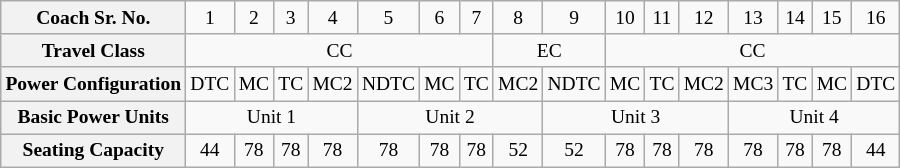<table class="wikitable" style="text-align: center; font-size: small;">
<tr>
<th>Coach Sr. No.</th>
<td>1</td>
<td>2</td>
<td>3</td>
<td>4</td>
<td>5</td>
<td>6</td>
<td>7</td>
<td>8</td>
<td>9</td>
<td>10</td>
<td>11</td>
<td>12</td>
<td>13</td>
<td>14</td>
<td>15</td>
<td>16</td>
</tr>
<tr>
<th>Travel Class</th>
<td colspan="7">CC</td>
<td colspan="2">EC</td>
<td colspan="7">CC</td>
</tr>
<tr>
<th>Power Configuration</th>
<td>DTC</td>
<td>MC</td>
<td>TC</td>
<td>MC2</td>
<td>NDTC</td>
<td>MC</td>
<td>TC</td>
<td>MC2</td>
<td>NDTC</td>
<td>MC</td>
<td>TC</td>
<td>MC2</td>
<td>MC3</td>
<td>TC</td>
<td>MC</td>
<td>DTC</td>
</tr>
<tr>
<th>Basic Power Units</th>
<td colspan="4">Unit 1</td>
<td colspan="4">Unit 2</td>
<td colspan="4">Unit 3</td>
<td colspan="4">Unit 4</td>
</tr>
<tr>
<th>Seating Capacity</th>
<td>44</td>
<td>78</td>
<td>78</td>
<td>78</td>
<td>78</td>
<td>78</td>
<td>78</td>
<td>52</td>
<td>52</td>
<td>78</td>
<td>78</td>
<td>78</td>
<td>78</td>
<td>78</td>
<td>78</td>
<td>44</td>
</tr>
</table>
